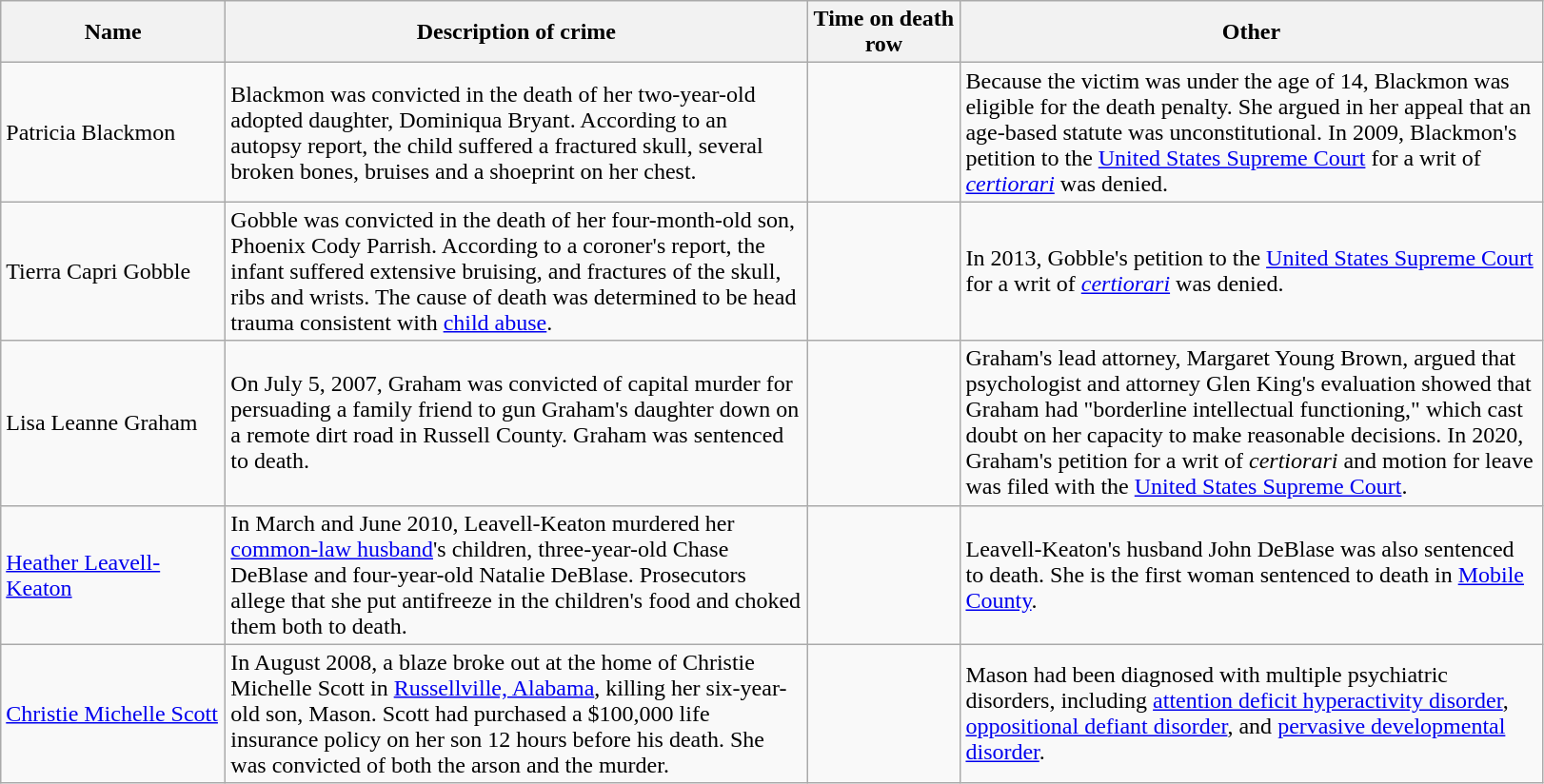<table class="wikitable sortable">
<tr>
<th style="width:150px;"><strong>Name</strong></th>
<th style="width:400px;"><strong>Description of crime</strong></th>
<th style="width:100px;"><strong>Time on death row</strong></th>
<th style="width:400px;"><strong>Other</strong></th>
</tr>
<tr>
<td>Patricia Blackmon</td>
<td>Blackmon was convicted in the death of her two-year-old adopted daughter, Dominiqua Bryant. According to an autopsy report, the child suffered a fractured skull, several broken bones, bruises and a shoeprint on her chest.</td>
<td></td>
<td>Because the victim was under the age of 14, Blackmon was eligible for the death penalty. She argued in her appeal that an age-based statute was unconstitutional. In 2009, Blackmon's petition to the <a href='#'>United States Supreme Court</a> for a writ of <em><a href='#'>certiorari</a></em> was denied.</td>
</tr>
<tr>
<td>Tierra Capri Gobble</td>
<td>Gobble was convicted in the death of her four-month-old son, Phoenix Cody Parrish. According to a coroner's report, the infant suffered extensive bruising, and fractures of the skull, ribs and wrists. The cause of death was determined to be head trauma consistent with <a href='#'>child abuse</a>.</td>
<td></td>
<td>In 2013, Gobble's petition to the <a href='#'>United States Supreme Court</a> for a writ of <em><a href='#'>certiorari</a></em> was denied.</td>
</tr>
<tr>
<td>Lisa Leanne Graham</td>
<td>On July 5, 2007, Graham was convicted of capital murder for persuading a family friend to gun Graham's daughter down on a remote dirt road in Russell County. Graham was sentenced to death.</td>
<td></td>
<td>Graham's lead attorney, Margaret Young Brown, argued that psychologist and attorney Glen King's evaluation showed that Graham had "borderline intellectual functioning," which cast doubt on her capacity to make reasonable decisions. In 2020, Graham's petition for a writ of <em>certiorari</em> and motion for leave was filed with the <a href='#'>United States Supreme Court</a>.</td>
</tr>
<tr>
<td><a href='#'>Heather Leavell-Keaton</a></td>
<td>In March and June 2010, Leavell-Keaton murdered her <a href='#'>common-law husband</a>'s children, three-year-old Chase DeBlase and four-year-old Natalie DeBlase. Prosecutors allege that she put antifreeze in the children's food and choked them both to death.</td>
<td></td>
<td>Leavell-Keaton's husband John DeBlase was also sentenced to death. She is the first woman sentenced to death in <a href='#'>Mobile County</a>.</td>
</tr>
<tr>
<td><a href='#'>Christie Michelle Scott</a></td>
<td>In August 2008, a blaze broke out at the home of Christie Michelle Scott in <a href='#'>Russellville, Alabama</a>, killing her six-year-old son, Mason. Scott had purchased a $100,000 life insurance policy on her son 12 hours before his death. She was convicted of both the arson and the murder.</td>
<td></td>
<td>Mason had been diagnosed with multiple psychiatric disorders, including <a href='#'>attention deficit hyperactivity disorder</a>, <a href='#'>oppositional defiant disorder</a>, and <a href='#'>pervasive developmental disorder</a>.</td>
</tr>
</table>
